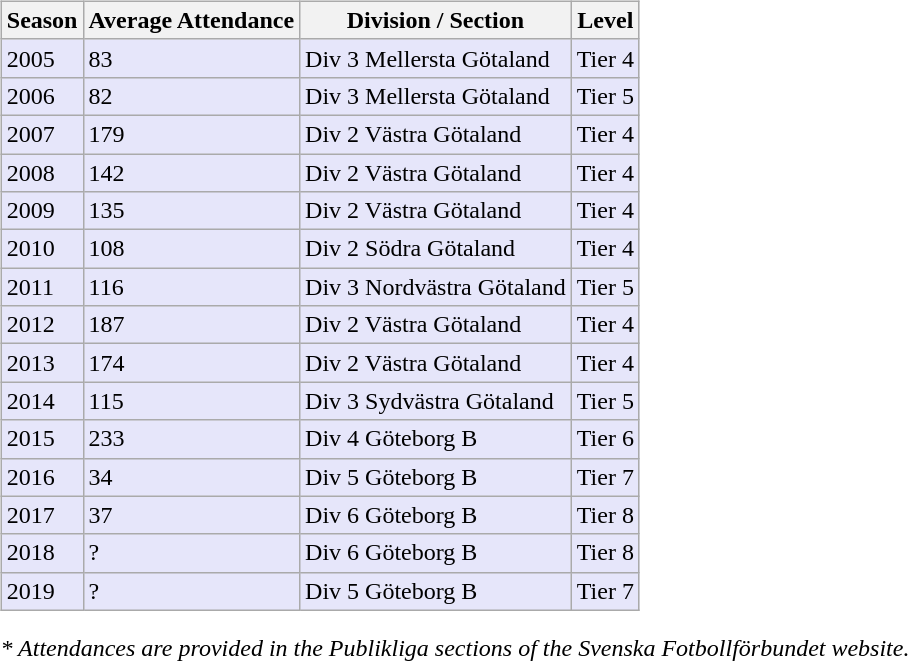<table>
<tr>
<td valign="top" width=0%><br><table class="wikitable">
<tr style="background:#f0f6fa;">
<th><strong>Season</strong></th>
<th><strong>Average Attendance</strong></th>
<th><strong>Division / Section</strong></th>
<th><strong>Level</strong></th>
</tr>
<tr>
<td style="background:#E6E6FA;">2005</td>
<td style="background:#E6E6FA;">83</td>
<td style="background:#E6E6FA;">Div 3 Mellersta Götaland</td>
<td style="background:#E6E6FA;">Tier 4</td>
</tr>
<tr>
<td style="background:#E6E6FA;">2006</td>
<td style="background:#E6E6FA;">82</td>
<td style="background:#E6E6FA;">Div 3 Mellersta Götaland</td>
<td style="background:#E6E6FA;">Tier 5</td>
</tr>
<tr>
<td style="background:#E6E6FA;">2007</td>
<td style="background:#E6E6FA;">179</td>
<td style="background:#E6E6FA;">Div 2 Västra Götaland</td>
<td style="background:#E6E6FA;">Tier 4</td>
</tr>
<tr>
<td style="background:#E6E6FA;">2008</td>
<td style="background:#E6E6FA;">142</td>
<td style="background:#E6E6FA;">Div 2 Västra Götaland</td>
<td style="background:#E6E6FA;">Tier 4</td>
</tr>
<tr>
<td style="background:#E6E6FA;">2009</td>
<td style="background:#E6E6FA;">135</td>
<td style="background:#E6E6FA;">Div 2 Västra Götaland</td>
<td style="background:#E6E6FA;">Tier 4</td>
</tr>
<tr>
<td style="background:#E6E6FA;">2010</td>
<td style="background:#E6E6FA;">108</td>
<td style="background:#E6E6FA;">Div 2 Södra Götaland</td>
<td style="background:#E6E6FA;">Tier 4</td>
</tr>
<tr>
<td style="background:#E6E6FA;">2011</td>
<td style="background:#E6E6FA;">116</td>
<td style="background:#E6E6FA;">Div 3 Nordvästra Götaland</td>
<td style="background:#E6E6FA;">Tier 5</td>
</tr>
<tr>
<td style="background:#E6E6FA;">2012</td>
<td style="background:#E6E6FA;">187</td>
<td style="background:#E6E6FA;">Div 2 Västra Götaland</td>
<td style="background:#E6E6FA;">Tier 4</td>
</tr>
<tr>
<td style="background:#E6E6FA;">2013</td>
<td style="background:#E6E6FA;">174</td>
<td style="background:#E6E6FA;">Div 2 Västra Götaland</td>
<td style="background:#E6E6FA;">Tier 4</td>
</tr>
<tr>
<td style="background:#E6E6FA;">2014</td>
<td style="background:#E6E6FA;">115</td>
<td style="background:#E6E6FA;">Div 3 Sydvästra Götaland</td>
<td style="background:#E6E6FA;">Tier 5</td>
</tr>
<tr>
<td style="background:#E6E6FA;">2015</td>
<td style="background:#E6E6FA;">233</td>
<td style="background:#E6E6FA;">Div 4 Göteborg B</td>
<td style="background:#E6E6FA;">Tier 6</td>
</tr>
<tr>
<td style="background:#E6E6FA;">2016</td>
<td style="background:#E6E6FA;">34</td>
<td style="background:#E6E6FA;">Div 5 Göteborg B</td>
<td style="background:#E6E6FA;">Tier 7</td>
</tr>
<tr>
<td style="background:#E6E6FA;">2017</td>
<td style="background:#E6E6FA;">37</td>
<td style="background:#E6E6FA;">Div 6 Göteborg B</td>
<td style="background:#E6E6FA;">Tier 8</td>
</tr>
<tr>
<td style="background:#E6E6FA;">2018</td>
<td style="background:#E6E6FA;">?</td>
<td style="background:#E6E6FA;">Div 6 Göteborg B</td>
<td style="background:#E6E6FA;">Tier 8</td>
</tr>
<tr>
<td style="background:#E6E6FA;">2019</td>
<td style="background:#E6E6FA;">?</td>
<td style="background:#E6E6FA;">Div 5 Göteborg B</td>
<td style="background:#E6E6FA;">Tier 7</td>
</tr>
</table>
<em>* Attendances are provided in the Publikliga sections of the Svenska Fotbollförbundet website.</em></td>
</tr>
</table>
